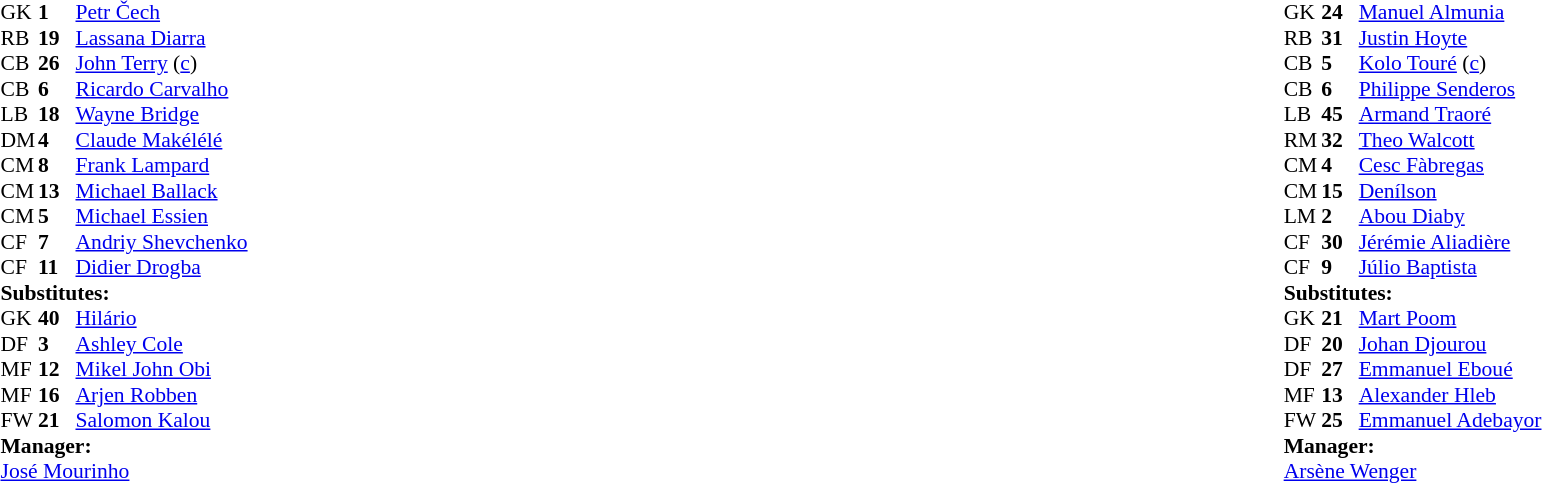<table width="100%">
<tr>
<td valign="top" width="40%"><br><table style="font-size:90%" cellspacing="0" cellpadding="0">
<tr>
<th width=25></th>
<th width=25></th>
</tr>
<tr>
<td>GK</td>
<td><strong>1</strong></td>
<td> <a href='#'>Petr Čech</a></td>
</tr>
<tr>
<td>RB</td>
<td><strong>19</strong></td>
<td> <a href='#'>Lassana Diarra</a></td>
<td></td>
</tr>
<tr>
<td>CB</td>
<td><strong>26</strong></td>
<td> <a href='#'>John Terry</a> (<a href='#'>c</a>)</td>
<td></td>
<td></td>
</tr>
<tr>
<td>CB</td>
<td><strong>6</strong></td>
<td> <a href='#'>Ricardo Carvalho</a></td>
<td></td>
</tr>
<tr>
<td>LB</td>
<td><strong>18</strong></td>
<td> <a href='#'>Wayne Bridge</a></td>
</tr>
<tr>
<td>DM</td>
<td><strong>4</strong></td>
<td> <a href='#'>Claude Makélélé</a></td>
<td></td>
<td></td>
</tr>
<tr>
<td>CM</td>
<td><strong>8</strong></td>
<td> <a href='#'>Frank Lampard</a></td>
<td></td>
</tr>
<tr>
<td>CM</td>
<td><strong>13</strong></td>
<td> <a href='#'>Michael Ballack</a></td>
</tr>
<tr>
<td>CM</td>
<td><strong>5</strong></td>
<td> <a href='#'>Michael Essien</a></td>
<td></td>
</tr>
<tr>
<td>CF</td>
<td><strong>7</strong></td>
<td> <a href='#'>Andriy Shevchenko</a></td>
<td></td>
<td></td>
</tr>
<tr>
<td>CF</td>
<td><strong>11</strong></td>
<td> <a href='#'>Didier Drogba</a></td>
</tr>
<tr>
<td colspan=3><strong>Substitutes:</strong></td>
</tr>
<tr>
<td>GK</td>
<td><strong>40</strong></td>
<td> <a href='#'>Hilário</a></td>
</tr>
<tr>
<td>DF</td>
<td><strong>3</strong></td>
<td> <a href='#'>Ashley Cole</a></td>
</tr>
<tr>
<td>MF</td>
<td><strong>12</strong></td>
<td> <a href='#'>Mikel John Obi</a></td>
<td> </td>
<td></td>
</tr>
<tr>
<td>MF</td>
<td><strong>16</strong></td>
<td> <a href='#'>Arjen Robben</a></td>
<td></td>
<td></td>
</tr>
<tr>
<td>FW</td>
<td><strong>21</strong></td>
<td> <a href='#'>Salomon Kalou</a></td>
<td></td>
<td></td>
</tr>
<tr>
<td colspan=3><strong>Manager:</strong></td>
</tr>
<tr>
<td colspan="4"> <a href='#'>José Mourinho</a></td>
</tr>
</table>
</td>
<td valign="top"></td>
<td valign="top" width="50%"><br><table style="font-size: 90%; margin: auto;" cellspacing="0" cellpadding="0">
<tr>
<th width=25></th>
<th width=25></th>
</tr>
<tr>
<td>GK</td>
<td><strong>24</strong></td>
<td> <a href='#'>Manuel Almunia</a></td>
</tr>
<tr>
<td>RB</td>
<td><strong>31</strong></td>
<td> <a href='#'>Justin Hoyte</a></td>
</tr>
<tr>
<td>CB</td>
<td><strong>5</strong></td>
<td> <a href='#'>Kolo Touré</a> (<a href='#'>c</a>)</td>
<td></td>
</tr>
<tr>
<td>CB</td>
<td><strong>6</strong></td>
<td> <a href='#'>Philippe Senderos</a></td>
</tr>
<tr>
<td>LB</td>
<td><strong>45</strong></td>
<td> <a href='#'>Armand Traoré</a></td>
<td></td>
<td></td>
</tr>
<tr>
<td>RM</td>
<td><strong>32</strong></td>
<td> <a href='#'>Theo Walcott</a></td>
</tr>
<tr>
<td>CM</td>
<td><strong>4</strong></td>
<td> <a href='#'>Cesc Fàbregas</a></td>
<td></td>
</tr>
<tr>
<td>CM</td>
<td><strong>15</strong></td>
<td> <a href='#'>Denílson</a></td>
<td></td>
</tr>
<tr>
<td>LM</td>
<td><strong>2</strong></td>
<td> <a href='#'>Abou Diaby</a></td>
<td></td>
<td></td>
</tr>
<tr>
<td>CF</td>
<td><strong>30</strong></td>
<td> <a href='#'>Jérémie Aliadière</a></td>
<td></td>
<td></td>
</tr>
<tr>
<td>CF</td>
<td><strong>9</strong></td>
<td> <a href='#'>Júlio Baptista</a></td>
</tr>
<tr>
<td colspan=3><strong>Substitutes:</strong></td>
</tr>
<tr>
<td>GK</td>
<td><strong>21</strong></td>
<td> <a href='#'>Mart Poom</a></td>
</tr>
<tr>
<td>DF</td>
<td><strong>20</strong></td>
<td> <a href='#'>Johan Djourou</a></td>
</tr>
<tr>
<td>DF</td>
<td><strong>27</strong></td>
<td> <a href='#'>Emmanuel Eboué</a></td>
<td></td>
<td></td>
</tr>
<tr>
<td>MF</td>
<td><strong>13</strong></td>
<td> <a href='#'>Alexander Hleb</a></td>
<td></td>
<td></td>
</tr>
<tr>
<td>FW</td>
<td><strong>25</strong></td>
<td> <a href='#'>Emmanuel Adebayor</a> </td>
<td> </td>
<td></td>
</tr>
<tr>
<td colspan=3><strong>Manager:</strong></td>
</tr>
<tr>
<td colspan="4"> <a href='#'>Arsène Wenger</a></td>
</tr>
</table>
</td>
</tr>
</table>
